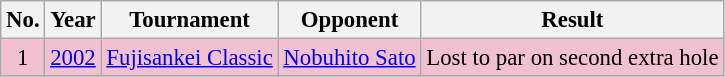<table class="wikitable" style="font-size:95%;">
<tr>
<th>No.</th>
<th>Year</th>
<th>Tournament</th>
<th>Opponent</th>
<th>Result</th>
</tr>
<tr style="background:#F2C1D1;">
<td align=center>1</td>
<td><a href='#'>2002</a></td>
<td><a href='#'>Fujisankei Classic</a></td>
<td> <a href='#'>Nobuhito Sato</a></td>
<td>Lost to par on second extra hole</td>
</tr>
</table>
